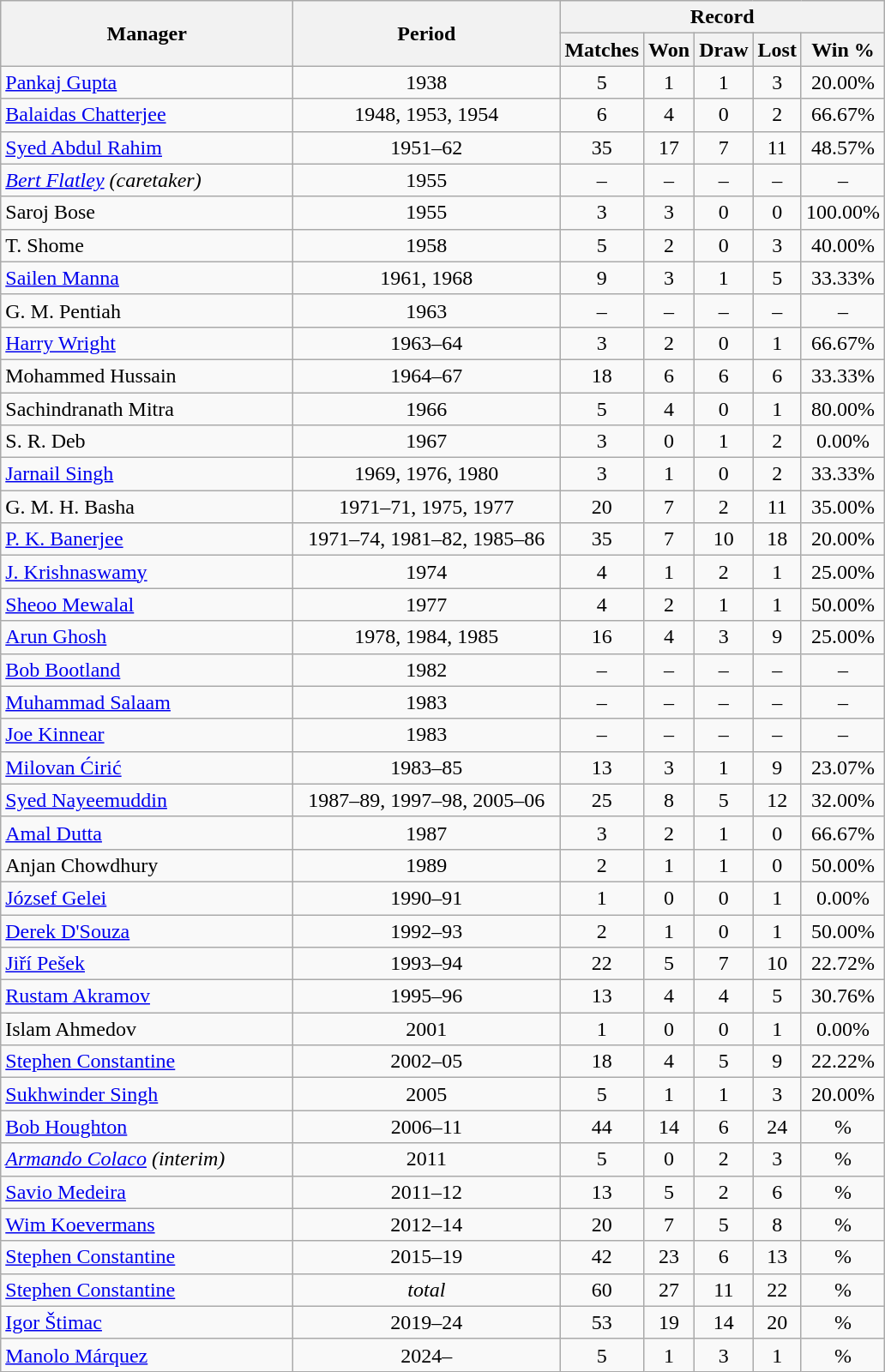<table class="wikitable sortable" style="text-align: center">
<tr>
<th style="width:220px;" rowspan="2">Manager</th>
<th style="width:200px;" rowspan="2">Period</th>
<th colspan="5" style="width:170px;">Record</th>
</tr>
<tr>
<th>Matches</th>
<th>Won</th>
<th>Draw</th>
<th>Lost</th>
<th>Win %</th>
</tr>
<tr>
<td align=left> <a href='#'>Pankaj Gupta</a></td>
<td>1938</td>
<td>5</td>
<td>1</td>
<td>1</td>
<td>3</td>
<td>20.00%</td>
</tr>
<tr>
<td align=left> <a href='#'>Balaidas Chatterjee</a></td>
<td>1948, 1953, 1954</td>
<td>6</td>
<td>4</td>
<td>0</td>
<td>2</td>
<td>66.67%</td>
</tr>
<tr>
<td align=left> <a href='#'>Syed Abdul Rahim</a></td>
<td>1951–62</td>
<td>35</td>
<td>17</td>
<td>7</td>
<td>11</td>
<td>48.57%</td>
</tr>
<tr>
<td align=left> <em><a href='#'>Bert Flatley</a> (caretaker)</em></td>
<td>1955</td>
<td>–</td>
<td>–</td>
<td>–</td>
<td>–</td>
<td>–</td>
</tr>
<tr>
<td align=left> Saroj Bose</td>
<td>1955</td>
<td>3</td>
<td>3</td>
<td>0</td>
<td>0</td>
<td>100.00%</td>
</tr>
<tr>
<td align=left> T. Shome</td>
<td>1958</td>
<td>5</td>
<td>2</td>
<td>0</td>
<td>3</td>
<td>40.00%</td>
</tr>
<tr>
<td align=left> <a href='#'>Sailen Manna</a></td>
<td>1961, 1968</td>
<td>9</td>
<td>3</td>
<td>1</td>
<td>5</td>
<td>33.33%</td>
</tr>
<tr>
<td align=left> G. M. Pentiah</td>
<td>1963</td>
<td>–</td>
<td>–</td>
<td>–</td>
<td>–</td>
<td>–</td>
</tr>
<tr>
<td align=left> <a href='#'>Harry Wright</a></td>
<td>1963–64</td>
<td>3</td>
<td>2</td>
<td>0</td>
<td>1</td>
<td>66.67%</td>
</tr>
<tr>
<td align=left> Mohammed Hussain</td>
<td>1964–67</td>
<td>18</td>
<td>6</td>
<td>6</td>
<td>6</td>
<td>33.33%</td>
</tr>
<tr>
<td align=left> Sachindranath Mitra</td>
<td>1966</td>
<td>5</td>
<td>4</td>
<td>0</td>
<td>1</td>
<td>80.00%</td>
</tr>
<tr>
<td align=left> S. R. Deb</td>
<td>1967</td>
<td>3</td>
<td>0</td>
<td>1</td>
<td>2</td>
<td>0.00%</td>
</tr>
<tr>
<td align=left> <a href='#'>Jarnail Singh</a></td>
<td>1969, 1976, 1980</td>
<td>3</td>
<td>1</td>
<td>0</td>
<td>2</td>
<td>33.33%</td>
</tr>
<tr>
<td align=left> G. M. H. Basha</td>
<td>1971–71, 1975, 1977</td>
<td>20</td>
<td>7</td>
<td>2</td>
<td>11</td>
<td>35.00%</td>
</tr>
<tr>
<td align=left> <a href='#'>P. K. Banerjee</a></td>
<td>1971–74, 1981–82, 1985–86</td>
<td>35</td>
<td>7</td>
<td>10</td>
<td>18</td>
<td>20.00%</td>
</tr>
<tr>
<td align=left> <a href='#'>J. Krishnaswamy</a></td>
<td>1974</td>
<td>4</td>
<td>1</td>
<td>2</td>
<td>1</td>
<td>25.00%</td>
</tr>
<tr>
<td align=left> <a href='#'>Sheoo Mewalal</a></td>
<td>1977</td>
<td>4</td>
<td>2</td>
<td>1</td>
<td>1</td>
<td>50.00%</td>
</tr>
<tr>
<td align=left> <a href='#'>Arun Ghosh</a></td>
<td>1978, 1984, 1985</td>
<td>16</td>
<td>4</td>
<td>3</td>
<td>9</td>
<td>25.00%</td>
</tr>
<tr>
<td align=left> <a href='#'>Bob Bootland</a></td>
<td>1982</td>
<td>–</td>
<td>–</td>
<td>–</td>
<td>–</td>
<td>–</td>
</tr>
<tr>
<td align=left> <a href='#'>Muhammad Salaam</a></td>
<td>1983</td>
<td>–</td>
<td>–</td>
<td>–</td>
<td>–</td>
<td>–</td>
</tr>
<tr>
<td align=left> <a href='#'>Joe Kinnear</a></td>
<td>1983</td>
<td>–</td>
<td>–</td>
<td>–</td>
<td>–</td>
<td>–</td>
</tr>
<tr>
<td align=left> <a href='#'>Milovan Ćirić</a></td>
<td>1983–85</td>
<td>13</td>
<td>3</td>
<td>1</td>
<td>9</td>
<td>23.07%</td>
</tr>
<tr>
<td align=left> <a href='#'>Syed Nayeemuddin</a></td>
<td>1987–89, 1997–98, 2005–06</td>
<td>25</td>
<td>8</td>
<td>5</td>
<td>12</td>
<td>32.00%</td>
</tr>
<tr>
<td align=left> <a href='#'>Amal Dutta</a></td>
<td>1987</td>
<td>3</td>
<td>2</td>
<td>1</td>
<td>0</td>
<td>66.67%</td>
</tr>
<tr>
<td align=left> Anjan Chowdhury</td>
<td>1989</td>
<td>2</td>
<td>1</td>
<td>1</td>
<td>0</td>
<td>50.00%</td>
</tr>
<tr>
<td align=left> <a href='#'>József Gelei</a></td>
<td>1990–91</td>
<td>1</td>
<td>0</td>
<td>0</td>
<td>1</td>
<td>0.00%</td>
</tr>
<tr>
<td align=left> <a href='#'>Derek D'Souza</a></td>
<td>1992–93</td>
<td>2</td>
<td>1</td>
<td>0</td>
<td>1</td>
<td>50.00%</td>
</tr>
<tr>
<td align=left> <a href='#'>Jiří Pešek</a></td>
<td>1993–94</td>
<td>22</td>
<td>5</td>
<td>7</td>
<td>10</td>
<td>22.72%</td>
</tr>
<tr>
<td align=left> <a href='#'>Rustam Akramov</a></td>
<td>1995–96</td>
<td>13</td>
<td>4</td>
<td>4</td>
<td>5</td>
<td>30.76%</td>
</tr>
<tr>
<td align=left> Islam Ahmedov</td>
<td>2001</td>
<td>1</td>
<td>0</td>
<td>0</td>
<td>1</td>
<td>0.00%</td>
</tr>
<tr>
<td align=left> <a href='#'>Stephen Constantine</a></td>
<td>2002–05</td>
<td>18</td>
<td>4</td>
<td>5</td>
<td>9</td>
<td>22.22%</td>
</tr>
<tr>
<td align=left> <a href='#'>Sukhwinder Singh</a></td>
<td>2005</td>
<td>5</td>
<td>1</td>
<td>1</td>
<td>3</td>
<td>20.00%</td>
</tr>
<tr>
<td align=left> <a href='#'>Bob Houghton</a></td>
<td>2006–11</td>
<td>44</td>
<td>14</td>
<td>6</td>
<td>24</td>
<td>%</td>
</tr>
<tr>
<td align=left> <em><a href='#'>Armando Colaco</a> (interim)</em></td>
<td>2011</td>
<td>5</td>
<td>0</td>
<td>2</td>
<td>3</td>
<td>%</td>
</tr>
<tr>
<td align=left> <a href='#'>Savio Medeira</a></td>
<td>2011–12</td>
<td>13</td>
<td>5</td>
<td>2</td>
<td>6</td>
<td>%</td>
</tr>
<tr>
<td align=left> <a href='#'>Wim Koevermans</a></td>
<td>2012–14</td>
<td>20</td>
<td>7</td>
<td>5</td>
<td>8</td>
<td>%</td>
</tr>
<tr>
<td align=left> <a href='#'>Stephen Constantine</a></td>
<td>2015–19</td>
<td>42</td>
<td>23</td>
<td>6</td>
<td>13</td>
<td>%</td>
</tr>
<tr>
<td align=left> <a href='#'>Stephen Constantine</a></td>
<td><em>total</em></td>
<td>60</td>
<td>27</td>
<td>11</td>
<td>22</td>
<td>%</td>
</tr>
<tr>
<td align=left> <a href='#'>Igor Štimac</a></td>
<td>2019–24</td>
<td>53</td>
<td>19</td>
<td>14</td>
<td>20</td>
<td>%</td>
</tr>
<tr>
<td align=left> <a href='#'>Manolo Márquez</a></td>
<td>2024–</td>
<td>5</td>
<td>1</td>
<td>3</td>
<td>1</td>
<td>%</td>
</tr>
</table>
